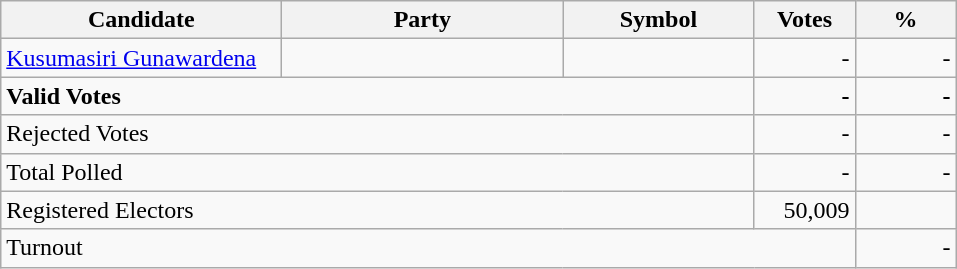<table class="wikitable" border="1" style="text-align:right;">
<tr>
<th align=left width="180">Candidate</th>
<th align=left width="180">Party</th>
<th align=left width="120">Symbol</th>
<th align=left width="60">Votes</th>
<th align=left width="60">%</th>
</tr>
<tr>
<td align=left><a href='#'>Kusumasiri Gunawardena</a></td>
<td align=left></td>
<td align=left></td>
<td align=right>-</td>
<td align=right>-</td>
</tr>
<tr>
<td align=left colspan=3><strong>Valid Votes</strong></td>
<td align=right><strong>-</strong></td>
<td align=right><strong>-</strong></td>
</tr>
<tr>
<td align=left colspan=3>Rejected Votes</td>
<td align=right>-</td>
<td align=right>-</td>
</tr>
<tr>
<td align=left colspan=3>Total Polled</td>
<td align=right>-</td>
<td align=right>-</td>
</tr>
<tr>
<td align=left colspan=3>Registered Electors</td>
<td align=right>50,009</td>
<td></td>
</tr>
<tr>
<td align=left colspan=4>Turnout</td>
<td align=right>-</td>
</tr>
</table>
